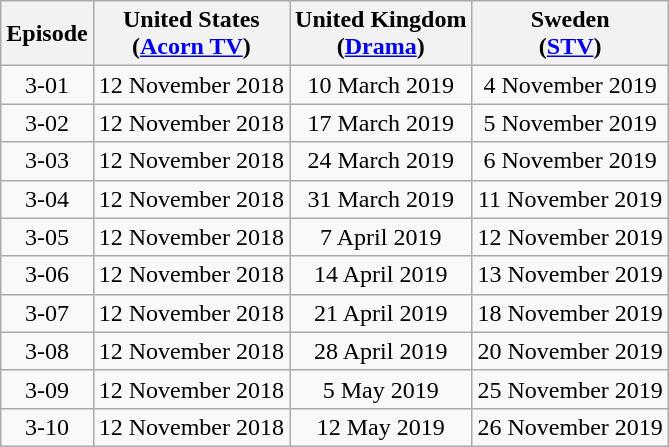<table class="wikitable sortable" style="text-align:center">
<tr>
<th>Episode</th>
<th>United States<br>(<a href='#'>Acorn TV</a>)</th>
<th>United Kingdom<br>(<a href='#'>Drama</a>)</th>
<th>Sweden<br>(<a href='#'>STV</a>)</th>
</tr>
<tr>
<td>3-01</td>
<td>12 November 2018</td>
<td>10 March 2019</td>
<td>4 November 2019</td>
</tr>
<tr>
<td>3-02</td>
<td>12 November 2018</td>
<td>17 March 2019</td>
<td>5 November 2019</td>
</tr>
<tr>
<td>3-03</td>
<td>12 November 2018</td>
<td>24 March 2019</td>
<td>6 November 2019</td>
</tr>
<tr>
<td>3-04</td>
<td>12 November 2018</td>
<td>31 March 2019</td>
<td>11 November 2019</td>
</tr>
<tr>
<td>3-05</td>
<td>12 November 2018</td>
<td>7 April 2019</td>
<td>12 November 2019</td>
</tr>
<tr>
<td>3-06</td>
<td>12 November 2018</td>
<td>14 April 2019</td>
<td>13 November 2019</td>
</tr>
<tr>
<td>3-07</td>
<td>12 November 2018</td>
<td>21 April 2019</td>
<td>18 November 2019</td>
</tr>
<tr>
<td>3-08</td>
<td>12 November 2018</td>
<td>28 April 2019</td>
<td>20 November 2019</td>
</tr>
<tr>
<td>3-09</td>
<td>12 November 2018</td>
<td>5 May 2019</td>
<td>25 November 2019</td>
</tr>
<tr>
<td>3-10</td>
<td>12 November 2018</td>
<td>12 May 2019</td>
<td>26 November 2019</td>
</tr>
</table>
